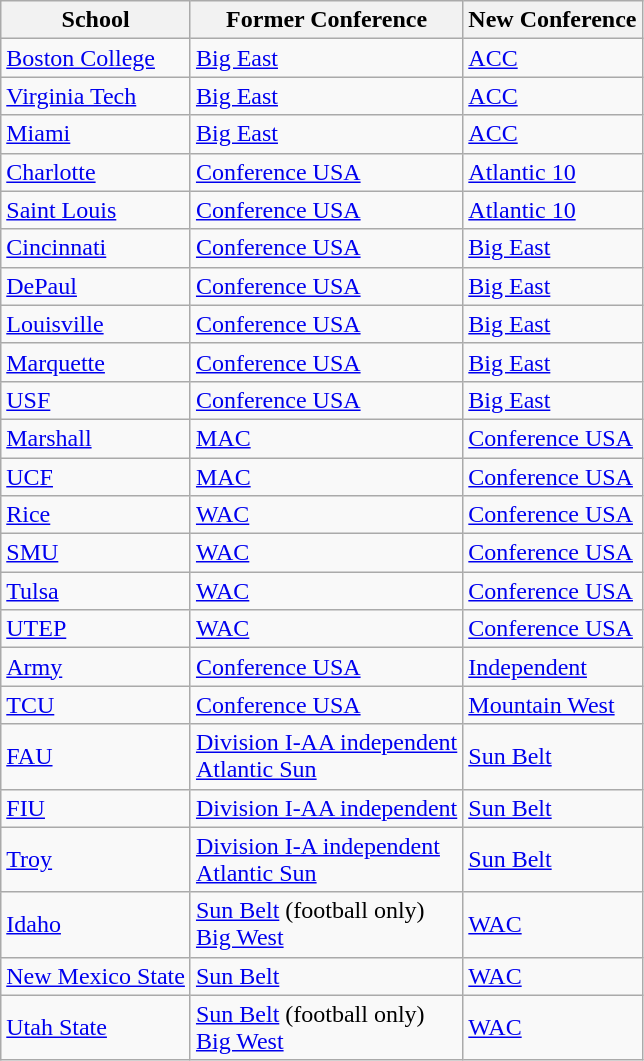<table class="wikitable sortable">
<tr>
<th>School</th>
<th>Former Conference</th>
<th>New Conference</th>
</tr>
<tr>
<td><a href='#'>Boston College</a></td>
<td><a href='#'>Big East</a></td>
<td><a href='#'>ACC</a></td>
</tr>
<tr>
<td><a href='#'>Virginia Tech</a></td>
<td><a href='#'>Big East</a></td>
<td><a href='#'>ACC</a></td>
</tr>
<tr>
<td><a href='#'>Miami</a></td>
<td><a href='#'>Big East</a></td>
<td><a href='#'>ACC</a></td>
</tr>
<tr>
<td><a href='#'>Charlotte</a></td>
<td><a href='#'>Conference USA</a></td>
<td><a href='#'>Atlantic 10</a></td>
</tr>
<tr>
<td><a href='#'>Saint Louis</a></td>
<td><a href='#'>Conference USA</a></td>
<td><a href='#'>Atlantic 10</a></td>
</tr>
<tr>
<td><a href='#'>Cincinnati</a></td>
<td><a href='#'>Conference USA</a></td>
<td><a href='#'>Big East</a></td>
</tr>
<tr>
<td><a href='#'>DePaul</a></td>
<td><a href='#'>Conference USA</a></td>
<td><a href='#'>Big East</a></td>
</tr>
<tr>
<td><a href='#'>Louisville</a></td>
<td><a href='#'>Conference USA</a></td>
<td><a href='#'>Big East</a></td>
</tr>
<tr>
<td><a href='#'>Marquette</a></td>
<td><a href='#'>Conference USA</a></td>
<td><a href='#'>Big East</a></td>
</tr>
<tr>
<td><a href='#'>USF</a></td>
<td><a href='#'>Conference USA</a></td>
<td><a href='#'>Big East</a></td>
</tr>
<tr>
<td><a href='#'>Marshall</a></td>
<td><a href='#'>MAC</a></td>
<td><a href='#'>Conference USA</a></td>
</tr>
<tr>
<td><a href='#'>UCF</a></td>
<td><a href='#'>MAC</a></td>
<td><a href='#'>Conference USA</a></td>
</tr>
<tr>
<td><a href='#'>Rice</a></td>
<td><a href='#'>WAC</a></td>
<td><a href='#'>Conference USA</a></td>
</tr>
<tr>
<td><a href='#'>SMU</a></td>
<td><a href='#'>WAC</a></td>
<td><a href='#'>Conference USA</a></td>
</tr>
<tr>
<td><a href='#'>Tulsa</a></td>
<td><a href='#'>WAC</a></td>
<td><a href='#'>Conference USA</a></td>
</tr>
<tr>
<td><a href='#'>UTEP</a></td>
<td><a href='#'>WAC</a></td>
<td><a href='#'>Conference USA</a></td>
</tr>
<tr>
<td><a href='#'>Army</a></td>
<td><a href='#'>Conference USA</a></td>
<td><a href='#'>Independent</a></td>
</tr>
<tr>
<td><a href='#'>TCU</a></td>
<td><a href='#'>Conference USA</a></td>
<td><a href='#'>Mountain West</a></td>
</tr>
<tr>
<td><a href='#'>FAU</a></td>
<td><a href='#'>Division I-AA independent</a><br><a href='#'>Atlantic Sun</a></td>
<td><a href='#'>Sun Belt</a></td>
</tr>
<tr>
<td><a href='#'>FIU</a></td>
<td><a href='#'>Division I-AA independent</a></td>
<td><a href='#'>Sun Belt</a></td>
</tr>
<tr>
<td><a href='#'>Troy</a></td>
<td><a href='#'>Division I-A independent</a><br><a href='#'>Atlantic Sun</a></td>
<td><a href='#'>Sun Belt</a></td>
</tr>
<tr>
<td><a href='#'>Idaho</a></td>
<td><a href='#'>Sun Belt</a> (football only)<br><a href='#'>Big West</a></td>
<td><a href='#'>WAC</a></td>
</tr>
<tr>
<td><a href='#'>New Mexico State</a></td>
<td><a href='#'>Sun Belt</a></td>
<td><a href='#'>WAC</a></td>
</tr>
<tr>
<td><a href='#'>Utah State</a></td>
<td><a href='#'>Sun Belt</a> (football only)<br><a href='#'>Big West</a></td>
<td><a href='#'>WAC</a></td>
</tr>
</table>
